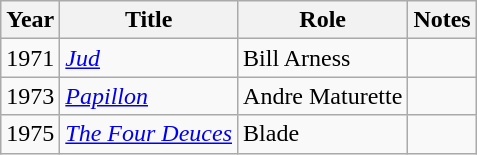<table class="wikitable">
<tr>
<th>Year</th>
<th>Title</th>
<th>Role</th>
<th>Notes</th>
</tr>
<tr>
<td>1971</td>
<td><em><a href='#'>Jud</a></em></td>
<td>Bill Arness</td>
<td></td>
</tr>
<tr>
<td>1973</td>
<td><em><a href='#'>Papillon</a></em></td>
<td>Andre Maturette</td>
<td></td>
</tr>
<tr>
<td>1975</td>
<td><em><a href='#'>The Four Deuces</a></em></td>
<td>Blade</td>
<td></td>
</tr>
</table>
